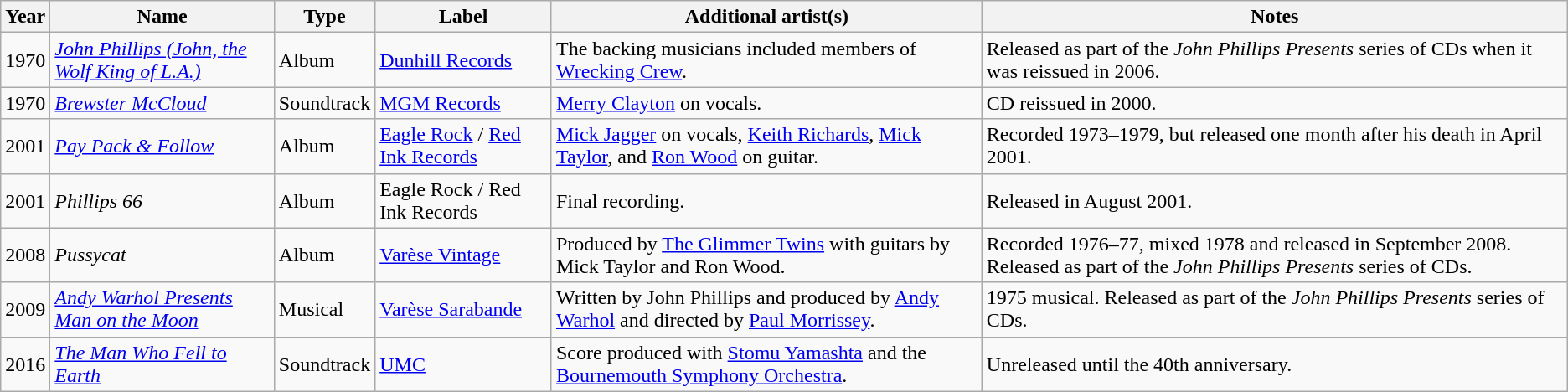<table class="wikitable sortable">
<tr>
<th>Year</th>
<th>Name</th>
<th>Type</th>
<th>Label</th>
<th>Additional artist(s)</th>
<th>Notes</th>
</tr>
<tr>
<td>1970</td>
<td><em><a href='#'>John Phillips (John, the Wolf King of L.A.)</a></em></td>
<td>Album</td>
<td><a href='#'>Dunhill Records</a></td>
<td>The backing musicians included members of <a href='#'>Wrecking Crew</a>.</td>
<td>Released as part of the <em>John Phillips Presents</em> series of CDs when it was reissued in 2006.</td>
</tr>
<tr>
<td>1970</td>
<td><em><a href='#'>Brewster McCloud</a></em></td>
<td>Soundtrack</td>
<td><a href='#'>MGM Records</a></td>
<td><a href='#'>Merry Clayton</a> on vocals.</td>
<td>CD reissued in 2000.</td>
</tr>
<tr>
<td>2001</td>
<td><em><a href='#'>Pay Pack & Follow</a></em></td>
<td>Album</td>
<td><a href='#'>Eagle Rock</a> / <a href='#'>Red Ink Records</a></td>
<td><a href='#'>Mick Jagger</a> on vocals, <a href='#'>Keith Richards</a>, <a href='#'>Mick Taylor</a>, and <a href='#'>Ron Wood</a> on guitar.</td>
<td>Recorded 1973–1979, but released one month after his death in April 2001.</td>
</tr>
<tr>
<td>2001</td>
<td><em>Phillips 66</em></td>
<td>Album</td>
<td>Eagle Rock / Red Ink Records</td>
<td>Final recording.</td>
<td>Released in August 2001.</td>
</tr>
<tr>
<td>2008</td>
<td><em>Pussycat</em></td>
<td>Album</td>
<td><a href='#'>Varèse Vintage</a></td>
<td>Produced by <a href='#'>The Glimmer Twins</a> with guitars by Mick Taylor and Ron Wood.</td>
<td>Recorded 1976–77, mixed 1978 and released in September 2008. Released as part of the <em>John Phillips Presents</em> series of CDs.</td>
</tr>
<tr>
<td>2009</td>
<td><em><a href='#'>Andy Warhol Presents Man on the Moon</a></em></td>
<td>Musical</td>
<td><a href='#'>Varèse Sarabande</a></td>
<td>Written by John Phillips and produced by <a href='#'>Andy Warhol</a> and directed by <a href='#'>Paul Morrissey</a>.</td>
<td>1975 musical. Released as part of the <em>John Phillips Presents</em> series of CDs.</td>
</tr>
<tr>
<td>2016</td>
<td><em><a href='#'>The Man Who Fell to Earth</a></em></td>
<td>Soundtrack</td>
<td><a href='#'>UMC</a></td>
<td>Score produced with <a href='#'>Stomu Yamashta</a> and the <a href='#'>Bournemouth Symphony Orchestra</a>.</td>
<td>Unreleased until the 40th anniversary.</td>
</tr>
</table>
